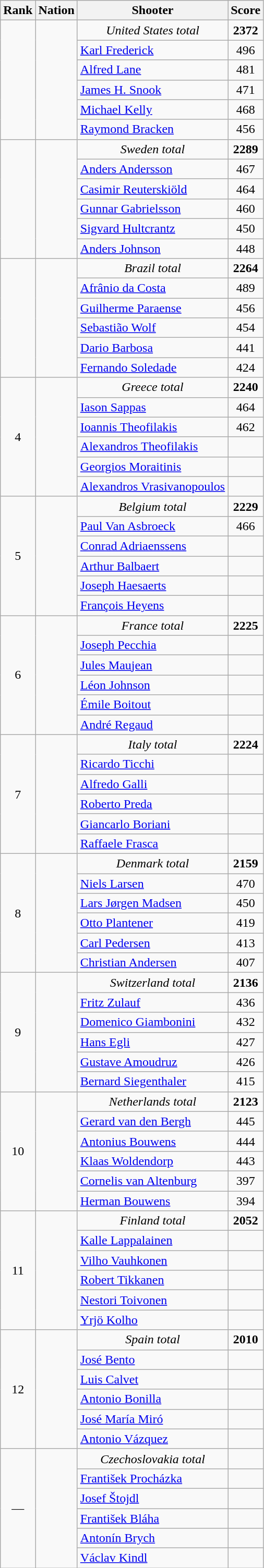<table class=wikitable style="text-align:center">
<tr>
<th>Rank</th>
<th>Nation</th>
<th>Shooter</th>
<th>Score</th>
</tr>
<tr>
<td rowspan=6></td>
<td rowspan=6 align=left></td>
<td><em>United States total</em></td>
<td><strong>2372</strong></td>
</tr>
<tr>
<td align=left><a href='#'>Karl Frederick</a></td>
<td>496</td>
</tr>
<tr>
<td align=left><a href='#'>Alfred Lane</a></td>
<td>481</td>
</tr>
<tr>
<td align=left><a href='#'>James H. Snook</a></td>
<td>471</td>
</tr>
<tr>
<td align=left><a href='#'>Michael Kelly</a></td>
<td>468</td>
</tr>
<tr>
<td align=left><a href='#'>Raymond Bracken</a></td>
<td>456</td>
</tr>
<tr>
<td rowspan=6></td>
<td rowspan=6 align=left></td>
<td><em>Sweden total</em></td>
<td><strong>2289</strong></td>
</tr>
<tr>
<td align=left><a href='#'>Anders Andersson</a></td>
<td>467</td>
</tr>
<tr>
<td align=left><a href='#'>Casimir Reuterskiöld</a></td>
<td>464</td>
</tr>
<tr>
<td align=left><a href='#'>Gunnar Gabrielsson</a></td>
<td>460</td>
</tr>
<tr>
<td align=left><a href='#'>Sigvard Hultcrantz</a></td>
<td>450</td>
</tr>
<tr>
<td align=left><a href='#'>Anders Johnson</a></td>
<td>448</td>
</tr>
<tr>
<td rowspan=6></td>
<td rowspan=6 align=left></td>
<td><em>Brazil total</em></td>
<td><strong>2264</strong></td>
</tr>
<tr>
<td align=left><a href='#'>Afrânio da Costa</a></td>
<td>489</td>
</tr>
<tr>
<td align=left><a href='#'>Guilherme Paraense</a></td>
<td>456</td>
</tr>
<tr>
<td align=left><a href='#'>Sebastião Wolf</a></td>
<td>454</td>
</tr>
<tr>
<td align=left><a href='#'>Dario Barbosa</a></td>
<td>441</td>
</tr>
<tr>
<td align=left><a href='#'>Fernando Soledade</a></td>
<td>424</td>
</tr>
<tr>
<td rowspan=6>4</td>
<td rowspan=6 align=left></td>
<td><em>Greece total</em></td>
<td><strong>2240</strong></td>
</tr>
<tr>
<td align=left><a href='#'>Iason Sappas</a></td>
<td>464</td>
</tr>
<tr>
<td align=left><a href='#'>Ioannis Theofilakis</a></td>
<td>462</td>
</tr>
<tr>
<td align=left><a href='#'>Alexandros Theofilakis</a></td>
<td></td>
</tr>
<tr>
<td align=left><a href='#'>Georgios Moraitinis</a></td>
<td></td>
</tr>
<tr>
<td align=left><a href='#'>Alexandros Vrasivanopoulos</a></td>
<td></td>
</tr>
<tr>
<td rowspan=6>5</td>
<td rowspan=6 align=left></td>
<td><em>Belgium total</em></td>
<td><strong>2229</strong></td>
</tr>
<tr>
<td align=left><a href='#'>Paul Van Asbroeck</a></td>
<td>466</td>
</tr>
<tr>
<td align=left><a href='#'>Conrad Adriaenssens</a></td>
<td></td>
</tr>
<tr>
<td align=left><a href='#'>Arthur Balbaert</a></td>
<td></td>
</tr>
<tr>
<td align=left><a href='#'>Joseph Haesaerts</a></td>
<td></td>
</tr>
<tr>
<td align=left><a href='#'>François Heyens</a></td>
<td></td>
</tr>
<tr>
<td rowspan=6>6</td>
<td rowspan=6 align=left></td>
<td><em>France total</em></td>
<td><strong>2225</strong></td>
</tr>
<tr>
<td align=left><a href='#'>Joseph Pecchia</a></td>
<td></td>
</tr>
<tr>
<td align=left><a href='#'>Jules Maujean</a></td>
<td></td>
</tr>
<tr>
<td align=left><a href='#'>Léon Johnson</a></td>
<td></td>
</tr>
<tr>
<td align=left><a href='#'>Émile Boitout</a></td>
<td></td>
</tr>
<tr>
<td align=left><a href='#'>André Regaud</a></td>
<td></td>
</tr>
<tr>
<td rowspan=6>7</td>
<td rowspan=6 align=left></td>
<td><em>Italy total</em></td>
<td><strong>2224</strong></td>
</tr>
<tr>
<td align=left><a href='#'>Ricardo Ticchi</a></td>
<td></td>
</tr>
<tr>
<td align=left><a href='#'>Alfredo Galli</a></td>
<td></td>
</tr>
<tr>
<td align=left><a href='#'>Roberto Preda</a></td>
<td></td>
</tr>
<tr>
<td align=left><a href='#'>Giancarlo Boriani</a></td>
<td></td>
</tr>
<tr>
<td align=left><a href='#'>Raffaele Frasca</a></td>
<td></td>
</tr>
<tr>
<td rowspan=6>8</td>
<td rowspan=6 align=left></td>
<td><em>Denmark total</em></td>
<td><strong>2159</strong></td>
</tr>
<tr>
<td align=left><a href='#'>Niels Larsen</a></td>
<td>470</td>
</tr>
<tr>
<td align=left><a href='#'>Lars Jørgen Madsen</a></td>
<td>450</td>
</tr>
<tr>
<td align=left><a href='#'>Otto Plantener</a></td>
<td>419</td>
</tr>
<tr>
<td align=left><a href='#'>Carl Pedersen</a></td>
<td>413</td>
</tr>
<tr>
<td align=left><a href='#'>Christian Andersen</a></td>
<td>407</td>
</tr>
<tr>
<td rowspan=6>9</td>
<td rowspan=6 align=left></td>
<td><em>Switzerland total</em></td>
<td><strong>2136</strong></td>
</tr>
<tr>
<td align=left><a href='#'>Fritz Zulauf</a></td>
<td>436</td>
</tr>
<tr>
<td align=left><a href='#'>Domenico Giambonini</a></td>
<td>432</td>
</tr>
<tr>
<td align=left><a href='#'>Hans Egli</a></td>
<td>427</td>
</tr>
<tr>
<td align=left><a href='#'>Gustave Amoudruz</a></td>
<td>426</td>
</tr>
<tr>
<td align=left><a href='#'>Bernard Siegenthaler</a></td>
<td>415</td>
</tr>
<tr>
<td rowspan=6>10</td>
<td rowspan=6 align=left></td>
<td><em>Netherlands total</em></td>
<td><strong>2123</strong></td>
</tr>
<tr>
<td align=left><a href='#'>Gerard van den Bergh</a></td>
<td>445</td>
</tr>
<tr>
<td align=left><a href='#'>Antonius Bouwens</a></td>
<td>444</td>
</tr>
<tr>
<td align=left><a href='#'>Klaas Woldendorp</a></td>
<td>443</td>
</tr>
<tr>
<td align=left><a href='#'>Cornelis van Altenburg</a></td>
<td>397</td>
</tr>
<tr>
<td align=left><a href='#'>Herman Bouwens</a></td>
<td>394</td>
</tr>
<tr>
<td rowspan=6>11</td>
<td rowspan=6 align=left></td>
<td><em>Finland total</em></td>
<td><strong>2052</strong></td>
</tr>
<tr>
<td align=left><a href='#'>Kalle Lappalainen</a></td>
<td></td>
</tr>
<tr>
<td align=left><a href='#'>Vilho Vauhkonen</a></td>
<td></td>
</tr>
<tr>
<td align=left><a href='#'>Robert Tikkanen</a></td>
<td></td>
</tr>
<tr>
<td align=left><a href='#'>Nestori Toivonen</a></td>
<td></td>
</tr>
<tr>
<td align=left><a href='#'>Yrjö Kolho</a></td>
<td></td>
</tr>
<tr>
<td rowspan=6>12</td>
<td rowspan=6 align=left></td>
<td><em>Spain total</em></td>
<td><strong>2010</strong></td>
</tr>
<tr>
<td align=left><a href='#'>José Bento</a></td>
<td></td>
</tr>
<tr>
<td align=left><a href='#'>Luis Calvet</a></td>
<td></td>
</tr>
<tr>
<td align=left><a href='#'>Antonio Bonilla</a></td>
<td></td>
</tr>
<tr>
<td align=left><a href='#'>José María Miró</a></td>
<td></td>
</tr>
<tr>
<td align=left><a href='#'>Antonio Vázquez</a></td>
<td></td>
</tr>
<tr>
<td rowspan=6 data-sort-value=13>—</td>
<td rowspan=6 align=left></td>
<td><em>Czechoslovakia total</em></td>
<td></td>
</tr>
<tr>
<td align=left><a href='#'>František Procházka</a></td>
<td></td>
</tr>
<tr>
<td align=left><a href='#'>Josef Štojdl</a></td>
<td></td>
</tr>
<tr>
<td align=left><a href='#'>František Bláha</a></td>
<td></td>
</tr>
<tr>
<td align=left><a href='#'>Antonín Brych</a></td>
<td></td>
</tr>
<tr>
<td align=left><a href='#'>Václav Kindl</a></td>
<td></td>
</tr>
</table>
